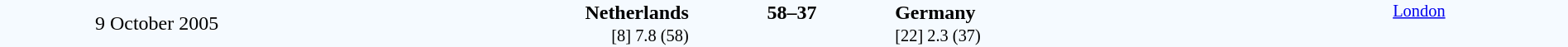<table style="width: 100%; background:#F5FAFF;" cellspacing="0">
<tr>
<td align=center rowspan=3 width=20%>9 October 2005</td>
</tr>
<tr>
<td width=24% align=right><strong>Netherlands</strong></td>
<td align=center width=13%><strong>58–37</strong></td>
<td width=24%><strong>Germany</strong></td>
<td style=font-size:85% rowspan=3 valign=top align=center><a href='#'>London</a></td>
</tr>
<tr style=font-size:85%>
<td align=right>[8] 7.8 (58)</td>
<td></td>
<td>[22] 2.3 (37)</td>
</tr>
</table>
